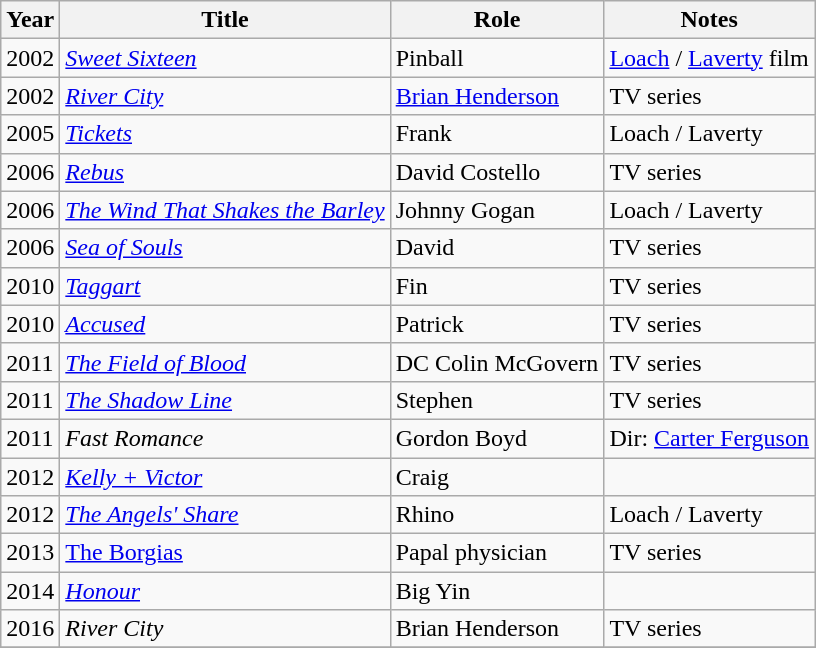<table class="wikitable">
<tr>
<th>Year</th>
<th>Title</th>
<th>Role</th>
<th>Notes</th>
</tr>
<tr>
<td>2002</td>
<td><em><a href='#'>Sweet Sixteen</a></em></td>
<td>Pinball</td>
<td><a href='#'>Loach</a> / <a href='#'>Laverty</a> film</td>
</tr>
<tr>
<td>2002</td>
<td><em><a href='#'>River City</a></em></td>
<td><a href='#'>Brian Henderson</a></td>
<td>TV series</td>
</tr>
<tr>
<td>2005</td>
<td><em><a href='#'>Tickets</a></em></td>
<td>Frank</td>
<td>Loach / Laverty</td>
</tr>
<tr>
<td>2006</td>
<td><em><a href='#'>Rebus</a></em></td>
<td>David Costello</td>
<td>TV series</td>
</tr>
<tr>
<td>2006</td>
<td><em><a href='#'>The Wind That Shakes the Barley</a></em></td>
<td>Johnny Gogan</td>
<td>Loach / Laverty</td>
</tr>
<tr>
<td>2006</td>
<td><em><a href='#'>Sea of Souls</a></em></td>
<td>David</td>
<td>TV series</td>
</tr>
<tr>
<td>2010</td>
<td><em><a href='#'>Taggart</a></em></td>
<td>Fin</td>
<td>TV series</td>
</tr>
<tr>
<td>2010</td>
<td><em><a href='#'>Accused</a></em></td>
<td>Patrick</td>
<td>TV series</td>
</tr>
<tr>
<td>2011</td>
<td><em><a href='#'>The Field of Blood</a></em></td>
<td>DC Colin McGovern</td>
<td>TV series</td>
</tr>
<tr>
<td>2011</td>
<td><em><a href='#'>The Shadow Line</a></em></td>
<td>Stephen</td>
<td>TV series</td>
</tr>
<tr>
<td>2011</td>
<td><em>Fast Romance</em></td>
<td>Gordon Boyd</td>
<td>Dir: <a href='#'>Carter Ferguson</a></td>
</tr>
<tr>
<td>2012</td>
<td><em><a href='#'>Kelly + Victor</a></em></td>
<td>Craig</td>
<td></td>
</tr>
<tr>
<td>2012</td>
<td><em><a href='#'>The Angels' Share</a></em></td>
<td>Rhino</td>
<td>Loach / Laverty</td>
</tr>
<tr>
<td>2013</td>
<td><a href='#'>The Borgias</a></td>
<td>Papal physician</td>
<td>TV series</td>
</tr>
<tr>
<td>2014</td>
<td><em><a href='#'>Honour</a></em></td>
<td>Big Yin</td>
<td></td>
</tr>
<tr>
<td>2016</td>
<td><em>River City</em></td>
<td>Brian Henderson</td>
<td>TV series</td>
</tr>
<tr>
</tr>
</table>
